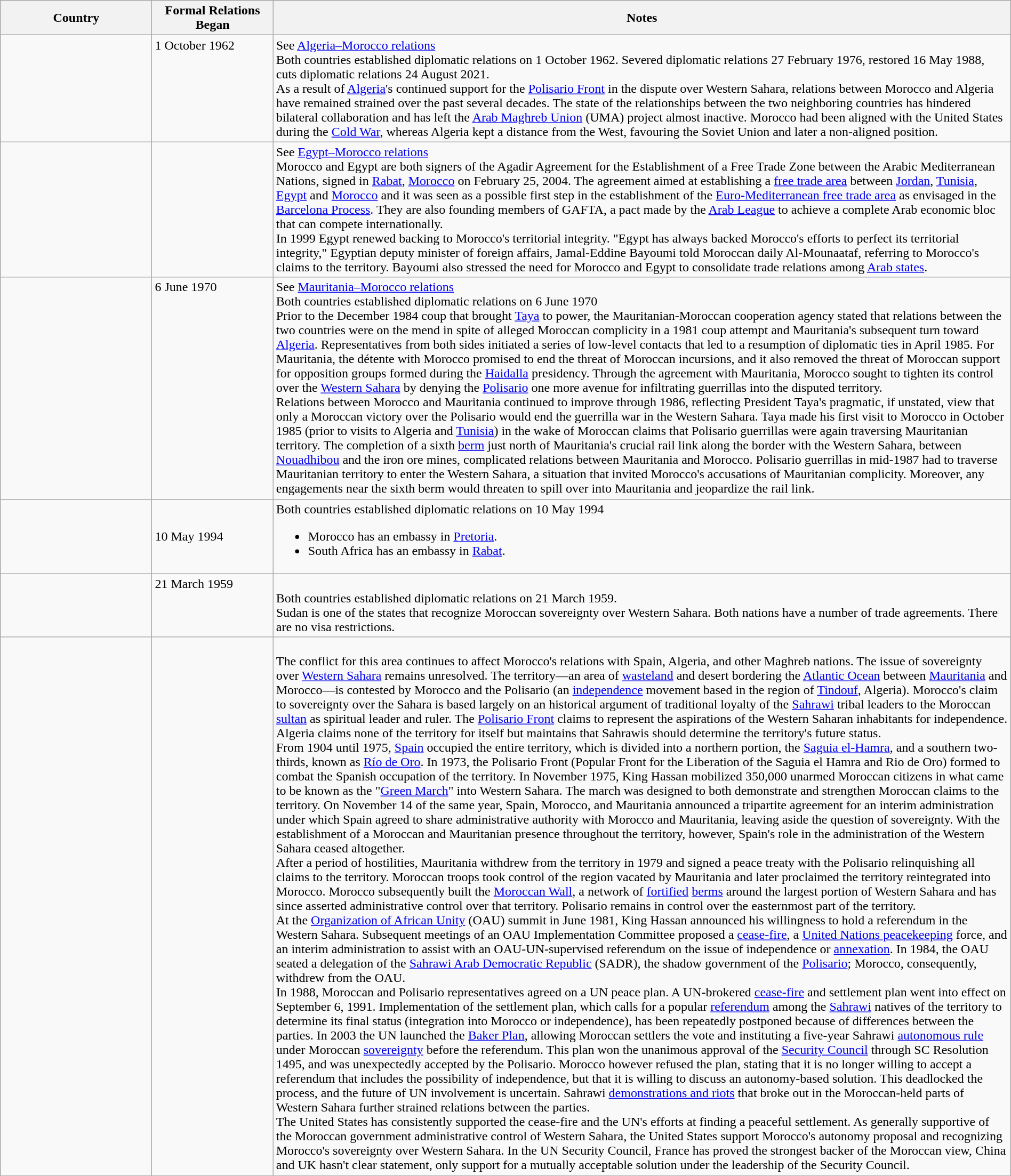<table class="wikitable sortable" style="width:100%; margin:auto;">
<tr>
<th style="width:15%;">Country</th>
<th style="width:12%;">Formal Relations Began</th>
<th>Notes</th>
</tr>
<tr valign="top">
<td></td>
<td>1 October 1962</td>
<td>See <a href='#'>Algeria–Morocco relations</a><br>Both countries established diplomatic relations on 1 October 1962. Severed diplomatic relations 27 February 1976, restored 16 May 1988, cuts diplomatic relations 24 August 2021.<br>As a result of <a href='#'>Algeria</a>'s continued support for the <a href='#'>Polisario Front</a> in the dispute over Western Sahara, relations between Morocco and Algeria have remained strained over the past several decades. The state of the relationships between the two neighboring countries has hindered bilateral collaboration and has left the <a href='#'>Arab Maghreb Union</a> (UMA) project almost inactive. Morocco had been aligned with the United States during the <a href='#'>Cold War</a>, whereas Algeria kept a distance from the West, favouring the Soviet Union and later a non-aligned position.</td>
</tr>
<tr valign="top">
<td></td>
<td></td>
<td>See <a href='#'>Egypt–Morocco relations</a><br>Morocco and Egypt are both signers of the Agadir Agreement for the Establishment of a Free Trade Zone between the Arabic Mediterranean Nations, signed in <a href='#'>Rabat</a>, <a href='#'>Morocco</a> on February 25, 2004. The agreement aimed at establishing a <a href='#'>free trade area</a> between <a href='#'>Jordan</a>, <a href='#'>Tunisia</a>, <a href='#'>Egypt</a> and <a href='#'>Morocco</a> and it was seen as a possible first step in the establishment of the <a href='#'>Euro-Mediterranean free trade area</a> as envisaged in the <a href='#'>Barcelona Process</a>. They are also founding members of GAFTA, a pact made by the <a href='#'>Arab League</a> to achieve a complete Arab economic bloc that can compete internationally.<br>In 1999 Egypt renewed backing to Morocco's territorial integrity. "Egypt has always backed Morocco's efforts to perfect its territorial integrity," Egyptian deputy minister of foreign affairs, Jamal-Eddine Bayoumi told Moroccan daily Al-Mounaataf, referring to Morocco's claims to the territory. Bayoumi also stressed the need for Morocco and Egypt to consolidate trade relations among <a href='#'>Arab states</a>.</td>
</tr>
<tr valign="top">
<td></td>
<td>6 June 1970</td>
<td>See <a href='#'>Mauritania–Morocco relations</a><br>Both countries established diplomatic relations on 6 June 1970<br>Prior to the December 1984 coup that brought <a href='#'>Taya</a> to power, the Mauritanian-Moroccan cooperation agency stated that relations between the two countries were on the mend in spite of alleged Moroccan complicity in a 1981 coup attempt and Mauritania's subsequent turn toward <a href='#'>Algeria</a>. Representatives from both sides initiated a series of low-level contacts that led to a resumption of diplomatic ties in April 1985. For Mauritania, the détente with Morocco promised to end the threat of Moroccan incursions, and it also removed the threat of Moroccan support for opposition groups formed during the <a href='#'>Haidalla</a> presidency. Through the agreement with Mauritania, Morocco sought to tighten its control over the <a href='#'>Western Sahara</a> by denying the <a href='#'>Polisario</a> one more avenue for infiltrating guerrillas into the disputed territory.<br>Relations between Morocco and Mauritania continued to improve through 1986, reflecting President Taya's pragmatic, if unstated, view that only a Moroccan victory over the Polisario would end the guerrilla war in the Western Sahara. Taya made his first visit to Morocco in October 1985 (prior to visits to Algeria and <a href='#'>Tunisia</a>) in the wake of Moroccan claims that Polisario guerrillas were again traversing Mauritanian territory. The completion of a sixth <a href='#'>berm</a> just north of Mauritania's crucial rail link along the border with the Western Sahara, between <a href='#'>Nouadhibou</a> and the iron ore mines, complicated relations between Mauritania and Morocco. Polisario guerrillas in mid-1987 had to traverse Mauritanian territory to enter the Western Sahara, a situation that invited Morocco's accusations of Mauritanian complicity. Moreover, any engagements near the sixth berm would threaten to spill over into Mauritania and jeopardize the rail link.</td>
</tr>
<tr>
<td></td>
<td>10 May 1994</td>
<td>Both countries established diplomatic relations on 10 May 1994<br><ul><li>Morocco has an embassy in <a href='#'>Pretoria</a>.</li><li>South Africa has an embassy in <a href='#'>Rabat</a>.</li></ul></td>
</tr>
<tr valign="top">
<td></td>
<td>21 March 1959</td>
<td><br>Both countries established diplomatic relations on 21 March 1959.<br>Sudan is one of the states that recognize Moroccan sovereignty over Western Sahara. Both nations have a number of trade agreements. There are no visa restrictions.</td>
</tr>
<tr valign="top">
<td></td>
<td></td>
<td><br>

The conflict for this area continues to affect Morocco's relations with Spain, Algeria, and other Maghreb nations. The issue of sovereignty over <a href='#'>Western Sahara</a> remains unresolved. The territory—an area of <a href='#'>wasteland</a> and desert bordering the <a href='#'>Atlantic Ocean</a> between <a href='#'>Mauritania</a> and Morocco—is contested by Morocco and the Polisario (an <a href='#'>independence</a> movement based in the region of <a href='#'>Tindouf</a>, Algeria). Morocco's claim to sovereignty over the Sahara is based largely on an historical argument of traditional loyalty of the <a href='#'>Sahrawi</a> tribal leaders to the Moroccan <a href='#'>sultan</a> as spiritual leader and ruler. The <a href='#'>Polisario Front</a> claims to represent the aspirations of the Western Saharan inhabitants for independence. Algeria claims none of the territory for itself but maintains that Sahrawis should determine the territory's future status.<br>From 1904 until 1975, <a href='#'>Spain</a> occupied the entire territory, which is divided into a northern portion, the <a href='#'>Saguia el-Hamra</a>, and a southern two-thirds, known as <a href='#'>Río de Oro</a>. In 1973, the Polisario Front (Popular Front for the Liberation of the Saguia el Hamra and Rio de Oro) formed to combat the Spanish occupation of the territory. In November 1975, King Hassan mobilized 350,000 unarmed Moroccan citizens in what came to be known as the "<a href='#'>Green March</a>" into Western Sahara. The march was designed to both demonstrate and strengthen Moroccan claims to the territory. On November 14 of the same year, Spain, Morocco, and Mauritania announced a tripartite agreement for an interim administration under which Spain agreed to share administrative authority with Morocco and Mauritania, leaving aside the question of sovereignty. With the establishment of a Moroccan and Mauritanian presence throughout the territory, however, Spain's role in the administration of the Western Sahara ceased altogether.<br>After a period of hostilities, Mauritania withdrew from the territory in 1979 and signed a peace treaty with the Polisario relinquishing all claims to the territory. Moroccan troops took control of the region vacated by Mauritania and later proclaimed the territory reintegrated into Morocco. Morocco subsequently built the <a href='#'>Moroccan Wall</a>, a network of <a href='#'>fortified</a> <a href='#'>berms</a> around the largest portion of Western Sahara and has since asserted administrative control over that territory. Polisario remains in control over the easternmost part of the territory.<br>At the <a href='#'>Organization of African Unity</a> (OAU) summit in June 1981, King Hassan announced his willingness to hold a referendum in the Western Sahara. Subsequent meetings of an OAU Implementation Committee proposed a <a href='#'>cease-fire</a>, a <a href='#'>United Nations peacekeeping</a> force, and an interim administration to assist with an OAU-UN-supervised referendum on the issue of independence or <a href='#'>annexation</a>. In 1984, the OAU seated a delegation of the <a href='#'>Sahrawi Arab Democratic Republic</a> (SADR), the shadow government of the <a href='#'>Polisario</a>; Morocco, consequently, withdrew from the OAU.<br>In 1988, Moroccan and Polisario representatives agreed on a UN peace plan. A UN-brokered <a href='#'>cease-fire</a> and settlement plan went into effect on September 6, 1991. Implementation of the settlement plan, which calls for a popular <a href='#'>referendum</a> among the <a href='#'>Sahrawi</a> natives of the territory to determine its final status (integration into Morocco or independence), has been repeatedly postponed because of differences between the parties. In 2003 the UN launched the <a href='#'>Baker Plan</a>, allowing Moroccan settlers the vote and instituting a five-year Sahrawi <a href='#'>autonomous rule</a> under Moroccan <a href='#'>sovereignty</a> before the referendum. This plan won the unanimous approval of the <a href='#'>Security Council</a> through SC Resolution 1495, and was unexpectedly accepted by the Polisario. Morocco however refused the plan, stating that it is no longer willing to accept a referendum that includes the possibility of independence, but that it is willing to discuss an autonomy-based solution. This deadlocked the process, and the future of UN involvement is uncertain. Sahrawi <a href='#'>demonstrations and riots</a> that broke out in the Moroccan-held parts of Western Sahara further strained relations between the parties.<br>The United States has consistently supported the cease-fire and the UN's efforts at finding a peaceful settlement. As generally supportive of the Moroccan government administrative control of Western Sahara, the United States support Morocco's autonomy proposal and recognizing Morocco's sovereignty over Western Sahara. In the UN Security Council, France has proved the strongest backer of the Moroccan view, China and UK hasn't clear statement, only support for a mutually acceptable solution under the leadership of the Security Council.</td>
</tr>
</table>
